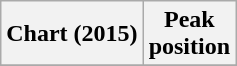<table class="wikitable sortable">
<tr>
<th>Chart (2015)</th>
<th>Peak<br>position</th>
</tr>
<tr>
</tr>
</table>
